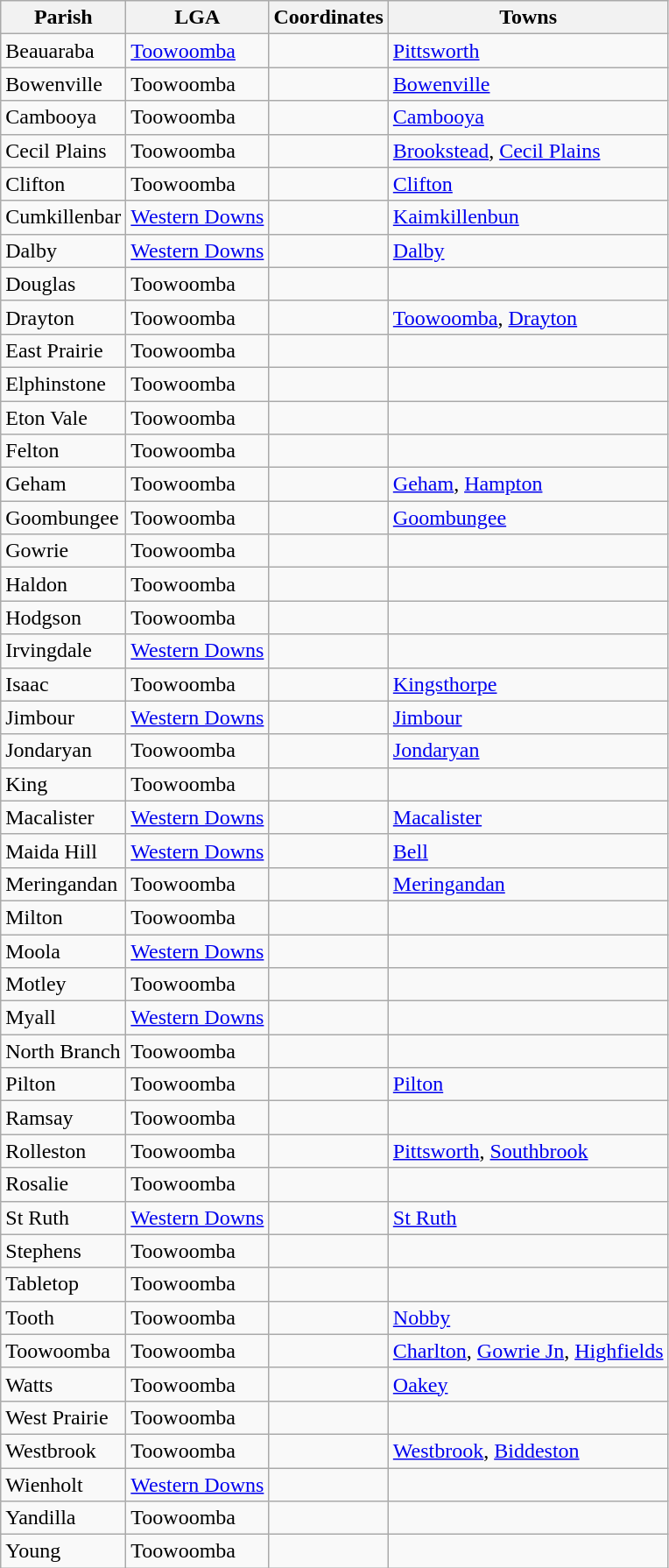<table class="wikitable sortable">
<tr>
<th>Parish</th>
<th>LGA</th>
<th>Coordinates</th>
<th>Towns</th>
</tr>
<tr>
<td>Beauaraba</td>
<td><a href='#'>Toowoomba</a></td>
<td></td>
<td><a href='#'>Pittsworth</a></td>
</tr>
<tr>
<td>Bowenville</td>
<td>Toowoomba</td>
<td></td>
<td><a href='#'>Bowenville</a></td>
</tr>
<tr>
<td>Cambooya</td>
<td>Toowoomba</td>
<td></td>
<td><a href='#'>Cambooya</a></td>
</tr>
<tr>
<td>Cecil Plains</td>
<td>Toowoomba</td>
<td></td>
<td><a href='#'>Brookstead</a>, <a href='#'>Cecil Plains</a></td>
</tr>
<tr>
<td>Clifton</td>
<td>Toowoomba</td>
<td></td>
<td><a href='#'>Clifton</a></td>
</tr>
<tr>
<td>Cumkillenbar</td>
<td><a href='#'>Western Downs</a></td>
<td></td>
<td><a href='#'>Kaimkillenbun</a></td>
</tr>
<tr>
<td>Dalby</td>
<td><a href='#'>Western Downs</a></td>
<td></td>
<td><a href='#'>Dalby</a></td>
</tr>
<tr>
<td>Douglas</td>
<td>Toowoomba</td>
<td></td>
<td></td>
</tr>
<tr>
<td>Drayton</td>
<td>Toowoomba</td>
<td></td>
<td><a href='#'>Toowoomba</a>, <a href='#'>Drayton</a></td>
</tr>
<tr>
<td>East Prairie</td>
<td>Toowoomba</td>
<td></td>
<td></td>
</tr>
<tr>
<td>Elphinstone</td>
<td>Toowoomba</td>
<td></td>
<td></td>
</tr>
<tr>
<td>Eton Vale</td>
<td>Toowoomba</td>
<td></td>
<td></td>
</tr>
<tr>
<td>Felton</td>
<td>Toowoomba</td>
<td></td>
<td></td>
</tr>
<tr>
<td>Geham</td>
<td>Toowoomba</td>
<td></td>
<td><a href='#'>Geham</a>, <a href='#'>Hampton</a></td>
</tr>
<tr>
<td>Goombungee</td>
<td>Toowoomba</td>
<td></td>
<td><a href='#'>Goombungee</a></td>
</tr>
<tr>
<td>Gowrie</td>
<td>Toowoomba</td>
<td></td>
<td></td>
</tr>
<tr>
<td>Haldon</td>
<td>Toowoomba</td>
<td></td>
<td></td>
</tr>
<tr>
<td>Hodgson</td>
<td>Toowoomba</td>
<td></td>
<td></td>
</tr>
<tr>
<td>Irvingdale</td>
<td><a href='#'>Western Downs</a></td>
<td></td>
<td></td>
</tr>
<tr>
<td>Isaac</td>
<td>Toowoomba</td>
<td></td>
<td><a href='#'>Kingsthorpe</a></td>
</tr>
<tr>
<td>Jimbour</td>
<td><a href='#'>Western Downs</a></td>
<td></td>
<td><a href='#'>Jimbour</a></td>
</tr>
<tr>
<td>Jondaryan</td>
<td>Toowoomba</td>
<td></td>
<td><a href='#'>Jondaryan</a></td>
</tr>
<tr>
<td>King</td>
<td>Toowoomba</td>
<td></td>
<td></td>
</tr>
<tr>
<td>Macalister</td>
<td><a href='#'>Western Downs</a></td>
<td></td>
<td><a href='#'>Macalister</a></td>
</tr>
<tr>
<td>Maida Hill</td>
<td><a href='#'>Western Downs</a></td>
<td></td>
<td><a href='#'>Bell</a></td>
</tr>
<tr>
<td>Meringandan</td>
<td>Toowoomba</td>
<td></td>
<td><a href='#'>Meringandan</a></td>
</tr>
<tr>
<td>Milton</td>
<td>Toowoomba</td>
<td></td>
<td></td>
</tr>
<tr>
<td>Moola</td>
<td><a href='#'>Western Downs</a></td>
<td></td>
<td></td>
</tr>
<tr>
<td>Motley</td>
<td>Toowoomba</td>
<td></td>
<td></td>
</tr>
<tr>
<td>Myall</td>
<td><a href='#'>Western Downs</a></td>
<td></td>
<td></td>
</tr>
<tr>
<td>North Branch</td>
<td>Toowoomba</td>
<td></td>
<td></td>
</tr>
<tr>
<td>Pilton</td>
<td>Toowoomba</td>
<td></td>
<td><a href='#'>Pilton</a></td>
</tr>
<tr>
<td>Ramsay</td>
<td>Toowoomba</td>
<td></td>
<td></td>
</tr>
<tr>
<td>Rolleston</td>
<td>Toowoomba</td>
<td></td>
<td><a href='#'>Pittsworth</a>, <a href='#'>Southbrook</a></td>
</tr>
<tr>
<td>Rosalie</td>
<td>Toowoomba</td>
<td></td>
<td></td>
</tr>
<tr>
<td>St Ruth</td>
<td><a href='#'>Western Downs</a></td>
<td></td>
<td><a href='#'>St Ruth</a></td>
</tr>
<tr>
<td>Stephens</td>
<td>Toowoomba</td>
<td></td>
<td></td>
</tr>
<tr>
<td>Tabletop</td>
<td>Toowoomba</td>
<td></td>
<td></td>
</tr>
<tr>
<td>Tooth</td>
<td>Toowoomba</td>
<td></td>
<td><a href='#'>Nobby</a></td>
</tr>
<tr>
<td>Toowoomba</td>
<td>Toowoomba</td>
<td></td>
<td><a href='#'>Charlton</a>, <a href='#'>Gowrie Jn</a>, <a href='#'>Highfields</a></td>
</tr>
<tr>
<td>Watts</td>
<td>Toowoomba</td>
<td></td>
<td><a href='#'>Oakey</a></td>
</tr>
<tr>
<td>West Prairie</td>
<td>Toowoomba</td>
<td></td>
<td></td>
</tr>
<tr>
<td>Westbrook</td>
<td>Toowoomba</td>
<td></td>
<td><a href='#'>Westbrook</a>, <a href='#'>Biddeston</a></td>
</tr>
<tr>
<td>Wienholt</td>
<td><a href='#'>Western Downs</a></td>
<td></td>
<td></td>
</tr>
<tr>
<td>Yandilla</td>
<td>Toowoomba</td>
<td></td>
<td></td>
</tr>
<tr>
<td>Young</td>
<td>Toowoomba</td>
<td></td>
<td></td>
</tr>
</table>
